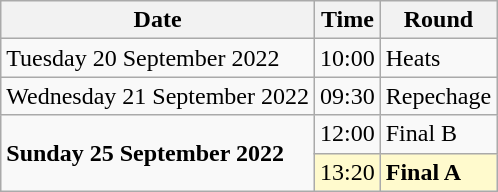<table class="wikitable">
<tr>
<th>Date</th>
<th>Time</th>
<th>Round</th>
</tr>
<tr>
<td>Tuesday 20 September 2022</td>
<td>10:00</td>
<td>Heats</td>
</tr>
<tr>
<td>Wednesday 21 September 2022</td>
<td>09:30</td>
<td>Repechage</td>
</tr>
<tr>
<td rowspan=2><strong>Sunday 25 September 2022</strong></td>
<td>12:00</td>
<td>Final B</td>
</tr>
<tr>
<td bgcolor=lemonchiffon>13:20</td>
<td bgcolor=lemonchiffon><strong>Final A</strong></td>
</tr>
</table>
